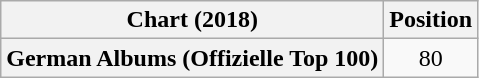<table class="wikitable sortable plainrowheaders" style="text-align:center">
<tr>
<th scope="col">Chart (2018)</th>
<th scope="col">Position</th>
</tr>
<tr>
<th scope="row">German Albums (Offizielle Top 100)</th>
<td>80</td>
</tr>
</table>
